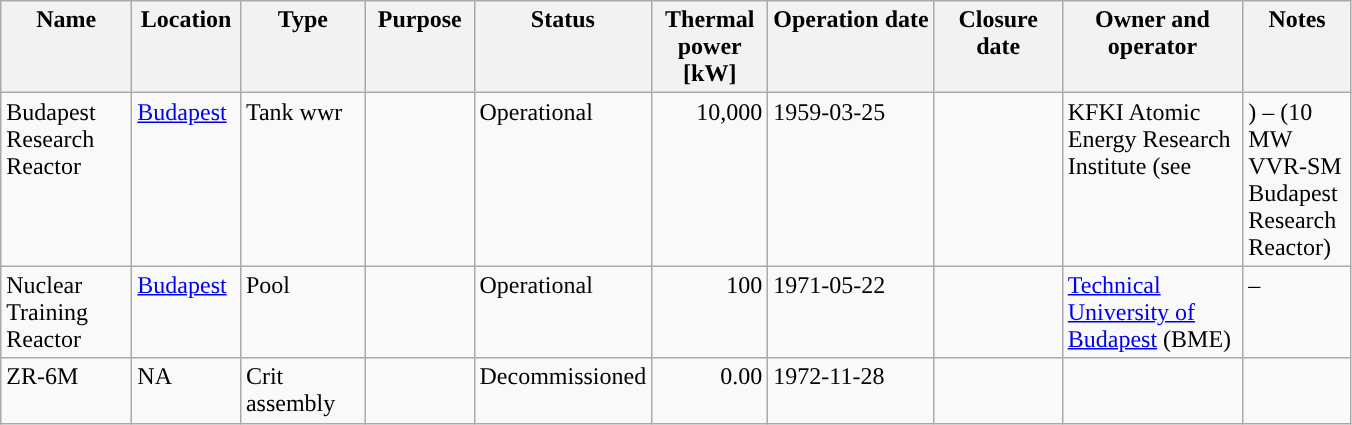<table class="wikitable" >
<tr valign="top">
<th width="80">Name</th>
<th width="65">Location</th>
<th width="76">Type</th>
<th width="65">Purpose</th>
<th width="91">Status</th>
<th width="70“">Thermal power [kW]</th>
<th width=„67“>Operation date</th>
<th width="78“">Closure date</th>
<th width="113“">Owner and operator</th>
<th width="65">Notes</th>
</tr>
<tr valign="top">
<td>Budapest Research Reactor</td>
<td><a href='#'>Budapest</a></td>
<td>Tank wwr</td>
<td></td>
<td>Operational</td>
<td align="right">10,000</td>
<td>1959-03-25</td>
<td></td>
<td>KFKI Atomic Energy Research Institute (see </td>
<td>) – (10 MW VVR-SM Budapest Research Reactor)</td>
</tr>
<tr valign="top">
<td>Nuclear Training Reactor</td>
<td><a href='#'>Budapest</a></td>
<td>Pool</td>
<td></td>
<td>Operational</td>
<td align="right">100</td>
<td>1971-05-22</td>
<td></td>
<td><a href='#'>Technical University of Budapest</a> (BME)</td>
<td> – </td>
</tr>
<tr valign="top">
<td>ZR-6M</td>
<td>NA</td>
<td>Crit assembly</td>
<td></td>
<td>Decommissioned</td>
<td align="right">0.00</td>
<td>1972-11-28</td>
<td></td>
<td></td>
<td></td>
</tr>
</table>
